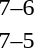<table style="text-align:center">
<tr>
<th width=200></th>
<th width=100></th>
<th width=200></th>
</tr>
<tr>
<td align=right><strong></strong></td>
<td>7–6</td>
<td align=left></td>
</tr>
<tr>
<td align=right><strong></strong></td>
<td>7–5</td>
<td align=left></td>
</tr>
</table>
